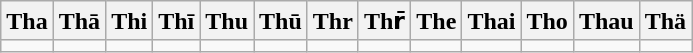<table class="wikitable">
<tr>
<th>Tha</th>
<th>Thā</th>
<th>Thi</th>
<th>Thī</th>
<th>Thu</th>
<th>Thū</th>
<th>Thr</th>
<th>Thr̄</th>
<th>The</th>
<th>Thai</th>
<th>Tho</th>
<th>Thau</th>
<th>Thä</th>
</tr>
<tr>
<td></td>
<td></td>
<td></td>
<td></td>
<td></td>
<td></td>
<td></td>
<td></td>
<td></td>
<td></td>
<td></td>
<td></td>
<td></td>
</tr>
</table>
